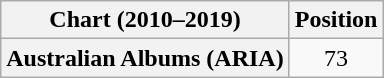<table class="wikitable plainrowheaders" style="text-align:center">
<tr>
<th scope="col">Chart (2010–2019)</th>
<th scope="col">Position</th>
</tr>
<tr>
<th scope="row">Australian Albums (ARIA)</th>
<td>73</td>
</tr>
</table>
